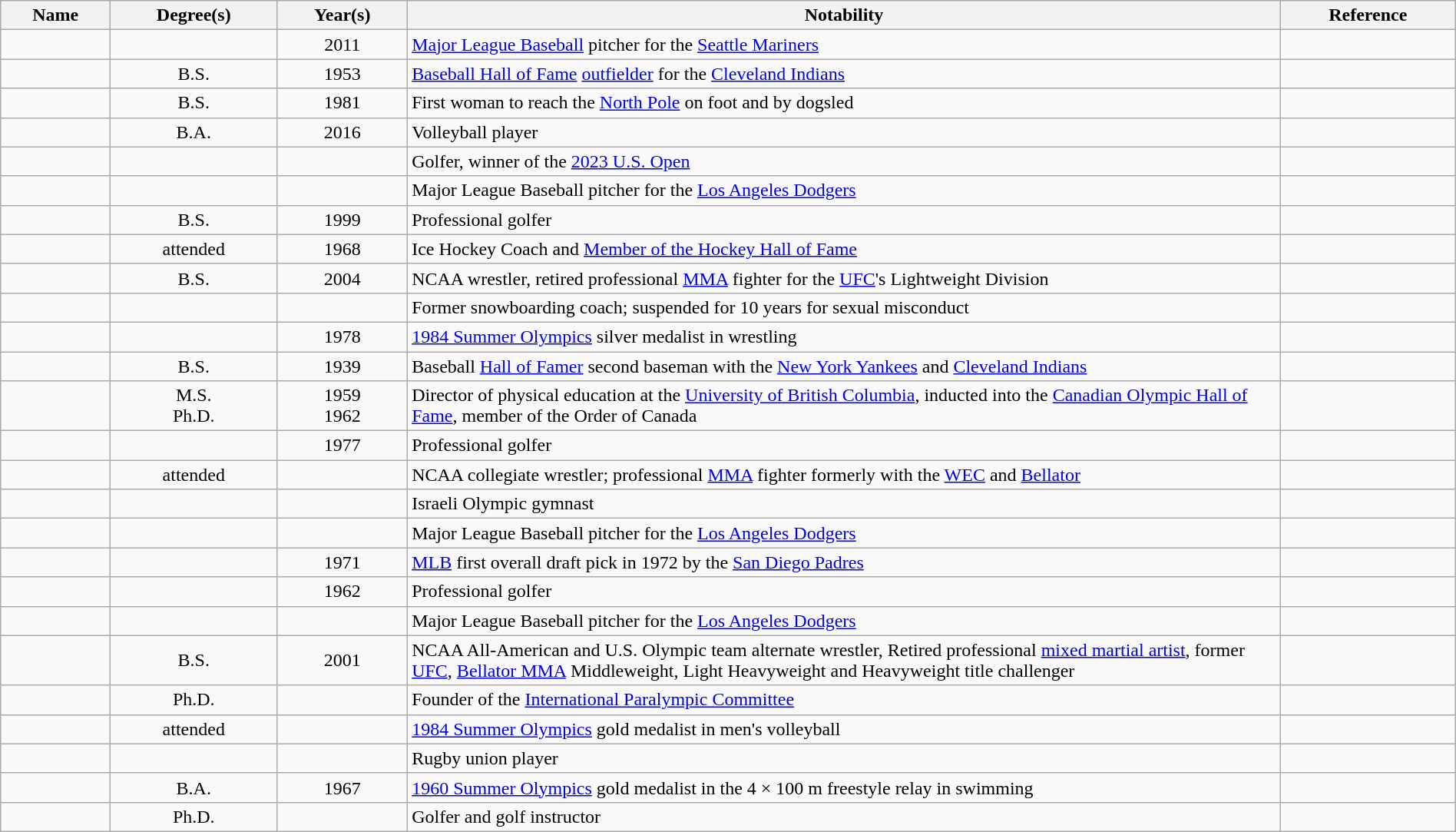<table class="wikitable sortable" style="width:100%">
<tr>
<th width="* ">Name</th>
<th>Degree(s)</th>
<th>Year(s)</th>
<th width="60%" class="unsortable">Notability</th>
<th width="* " class="unsortable">Reference</th>
</tr>
<tr>
<td></td>
<td align="center"></td>
<td align="center">2011</td>
<td><a href='#'>Major League Baseball</a> pitcher for the <a href='#'>Seattle Mariners</a></td>
<td align="center"></td>
</tr>
<tr>
<td></td>
<td align="center">B.S.</td>
<td align="center">1953</td>
<td><a href='#'>Baseball Hall of Fame</a> <a href='#'>outfielder</a> for the <a href='#'>Cleveland Indians</a></td>
<td align="center"></td>
</tr>
<tr>
<td></td>
<td align="center">B.S.</td>
<td align="center">1981</td>
<td>First woman to reach the <a href='#'>North Pole</a> on foot and by dogsled</td>
<td align="center"></td>
</tr>
<tr>
<td></td>
<td align="center">B.A.</td>
<td align="center">2016</td>
<td>Volleyball player</td>
<td align="center"></td>
</tr>
<tr>
<td></td>
<td align="center"></td>
<td align="center"></td>
<td>Golfer, winner of the <a href='#'>2023 U.S. Open</a></td>
<td align="center"></td>
</tr>
<tr>
<td></td>
<td align="center"></td>
<td align="center"></td>
<td>Major League Baseball pitcher for the <a href='#'>Los Angeles Dodgers</a></td>
<td align="center"></td>
</tr>
<tr>
<td></td>
<td align="center">B.S.</td>
<td align="center">1999</td>
<td>Professional golfer</td>
<td align="center"></td>
</tr>
<tr>
<td></td>
<td align="center">attended</td>
<td align="center">1968</td>
<td>Ice Hockey Coach and <a href='#'>Member of the Hockey Hall of Fame</a></td>
<td align="center"></td>
</tr>
<tr>
<td></td>
<td align="center">B.S.</td>
<td align="center">2004</td>
<td>NCAA wrestler, retired professional <a href='#'>MMA</a> fighter for the <a href='#'>UFC</a>'s Lightweight Division</td>
<td align="center"></td>
</tr>
<tr>
<td></td>
<td align="center"></td>
<td align="center"></td>
<td>Former snowboarding coach; suspended for 10 years for sexual misconduct</td>
<td align="center"></td>
</tr>
<tr>
<td></td>
<td align="center"></td>
<td align="center">1978</td>
<td><a href='#'>1984 Summer Olympics</a> silver medalist in wrestling</td>
<td align="center"></td>
</tr>
<tr>
<td></td>
<td align="center">B.S.</td>
<td align="center">1939</td>
<td>Baseball <a href='#'>Hall of Famer</a> second baseman with the <a href='#'>New York Yankees</a> and <a href='#'>Cleveland Indians</a></td>
<td align="center"></td>
</tr>
<tr>
<td></td>
<td align="center">M.S.<br>Ph.D.</td>
<td align="center">1959<br>1962</td>
<td>Director of physical education at the <a href='#'>University of British Columbia</a>, inducted into the <a href='#'>Canadian Olympic Hall of Fame</a>, member of the Order of Canada</td>
<td align="center"></td>
</tr>
<tr>
<td></td>
<td align="center"></td>
<td align="center">1977</td>
<td>Professional golfer</td>
<td align="center"></td>
</tr>
<tr>
<td></td>
<td align="center">attended</td>
<td align="center"></td>
<td>NCAA collegiate wrestler; professional <a href='#'>MMA</a> fighter formerly with the <a href='#'>WEC</a> and <a href='#'>Bellator</a></td>
<td align="center"></td>
</tr>
<tr>
<td></td>
<td align="center"></td>
<td align="center"></td>
<td>Israeli Olympic gymnast</td>
<td align="center"></td>
</tr>
<tr>
<td></td>
<td align="center"></td>
<td align="center"></td>
<td>Major League Baseball pitcher for the <a href='#'>Los Angeles Dodgers</a></td>
<td align="center"></td>
</tr>
<tr>
<td></td>
<td align="center"></td>
<td align="center">1971</td>
<td><a href='#'>MLB</a> first overall draft pick in 1972 by the <a href='#'>San Diego Padres</a></td>
<td align="center"></td>
</tr>
<tr>
<td></td>
<td align="center"></td>
<td align="center">1962</td>
<td>Professional golfer</td>
<td align="center"></td>
</tr>
<tr>
<td></td>
<td align="center"></td>
<td align="center"></td>
<td>Major League Baseball pitcher for the <a href='#'>Los Angeles Dodgers</a></td>
<td align="center"></td>
</tr>
<tr>
<td></td>
<td align="center">B.S.</td>
<td align="center">2001</td>
<td>NCAA All-American and U.S. Olympic team alternate wrestler, Retired professional <a href='#'>mixed martial artist</a>, former <a href='#'>UFC</a>, <a href='#'>Bellator MMA</a> Middleweight, Light Heavyweight and Heavyweight title challenger</td>
<td align="center"></td>
</tr>
<tr>
<td></td>
<td align="center">Ph.D.</td>
<td align="center"></td>
<td>Founder of the <a href='#'>International Paralympic Committee</a></td>
<td align="center"></td>
</tr>
<tr>
<td></td>
<td align="center">attended</td>
<td align="center"></td>
<td><a href='#'>1984 Summer Olympics</a> gold medalist in men's volleyball</td>
<td align="center"></td>
</tr>
<tr>
<td></td>
<td align="center"></td>
<td align="center"></td>
<td>Rugby union player</td>
<td align="center"></td>
</tr>
<tr>
<td></td>
<td align="center">B.A.</td>
<td align="center">1967</td>
<td><a href='#'>1960 Summer Olympics</a> gold medalist in the 4 × 100 m freestyle relay in swimming</td>
<td align="center"></td>
</tr>
<tr>
<td></td>
<td align="center">Ph.D.</td>
<td align="center"></td>
<td>Golfer and golf instructor</td>
<td align="center"></td>
</tr>
</table>
